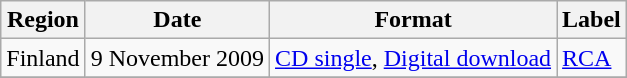<table class=wikitable>
<tr>
<th>Region</th>
<th>Date</th>
<th>Format</th>
<th>Label</th>
</tr>
<tr>
<td>Finland</td>
<td rowspan=1>9 November 2009</td>
<td rowspan=1><a href='#'>CD single</a>, <a href='#'>Digital download</a></td>
<td rowspan=1><a href='#'>RCA</a></td>
</tr>
<tr>
</tr>
</table>
